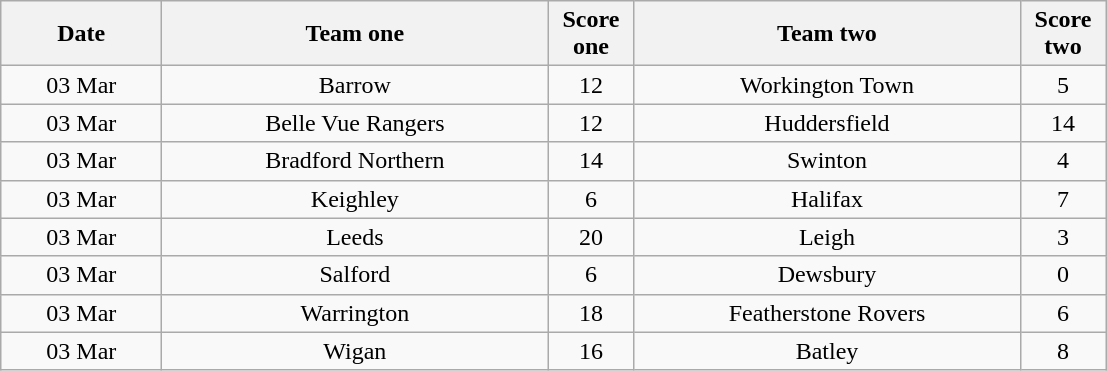<table class="wikitable" style="text-align: center">
<tr>
<th width=100>Date</th>
<th width=250>Team one</th>
<th width=50>Score one</th>
<th width=250>Team two</th>
<th width=50>Score two</th>
</tr>
<tr>
<td>03 Mar</td>
<td>Barrow</td>
<td>12</td>
<td>Workington Town</td>
<td>5</td>
</tr>
<tr>
<td>03 Mar</td>
<td>Belle Vue Rangers</td>
<td>12</td>
<td>Huddersfield</td>
<td>14</td>
</tr>
<tr>
<td>03 Mar</td>
<td>Bradford Northern</td>
<td>14</td>
<td>Swinton</td>
<td>4</td>
</tr>
<tr>
<td>03 Mar</td>
<td>Keighley</td>
<td>6</td>
<td>Halifax</td>
<td>7</td>
</tr>
<tr>
<td>03 Mar</td>
<td>Leeds</td>
<td>20</td>
<td>Leigh</td>
<td>3</td>
</tr>
<tr>
<td>03 Mar</td>
<td>Salford</td>
<td>6</td>
<td>Dewsbury</td>
<td>0</td>
</tr>
<tr>
<td>03 Mar</td>
<td>Warrington</td>
<td>18</td>
<td>Featherstone Rovers</td>
<td>6</td>
</tr>
<tr>
<td>03 Mar</td>
<td>Wigan</td>
<td>16</td>
<td>Batley</td>
<td>8</td>
</tr>
</table>
